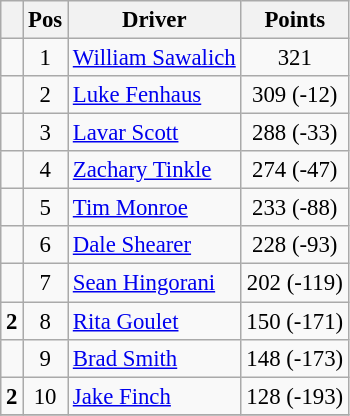<table class="wikitable" style="font-size: 95%;">
<tr>
<th></th>
<th>Pos</th>
<th>Driver</th>
<th>Points</th>
</tr>
<tr>
<td align="left"></td>
<td style="text-align:center;">1</td>
<td><a href='#'>William Sawalich</a></td>
<td style="text-align:center;">321</td>
</tr>
<tr>
<td align="left"></td>
<td style="text-align:center;">2</td>
<td><a href='#'>Luke Fenhaus</a></td>
<td style="text-align:center;">309 (-12)</td>
</tr>
<tr>
<td align="left"></td>
<td style="text-align:center;">3</td>
<td><a href='#'>Lavar Scott</a></td>
<td style="text-align:center;">288 (-33)</td>
</tr>
<tr>
<td align="left"></td>
<td style="text-align:center;">4</td>
<td><a href='#'>Zachary Tinkle</a></td>
<td style="text-align:center;">274 (-47)</td>
</tr>
<tr>
<td align="left"></td>
<td style="text-align:center;">5</td>
<td><a href='#'>Tim Monroe</a></td>
<td style="text-align:center;">233 (-88)</td>
</tr>
<tr>
<td align="left"></td>
<td style="text-align:center;">6</td>
<td><a href='#'>Dale Shearer</a></td>
<td style="text-align:center;">228 (-93)</td>
</tr>
<tr>
<td align="left"></td>
<td style="text-align:center;">7</td>
<td><a href='#'>Sean Hingorani</a></td>
<td style="text-align:center;">202 (-119)</td>
</tr>
<tr>
<td align="left"> <strong>2</strong></td>
<td style="text-align:center;">8</td>
<td><a href='#'>Rita Goulet</a></td>
<td style="text-align:center;">150 (-171)</td>
</tr>
<tr>
<td align="left"></td>
<td style="text-align:center;">9</td>
<td><a href='#'>Brad Smith</a></td>
<td style="text-align:center;">148 (-173)</td>
</tr>
<tr>
<td align="left"> <strong>2</strong></td>
<td style="text-align:center;">10</td>
<td><a href='#'>Jake Finch</a></td>
<td style="text-align:center;">128 (-193)</td>
</tr>
<tr class="sortbottom">
</tr>
</table>
